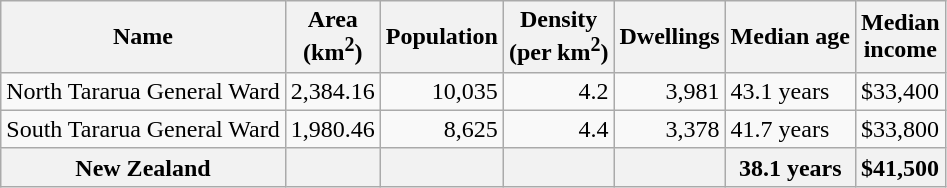<table class="wikitable">
<tr>
<th>Name</th>
<th>Area<br>(km<sup>2</sup>)</th>
<th>Population</th>
<th>Density<br>(per km<sup>2</sup>)</th>
<th>Dwellings</th>
<th>Median age</th>
<th>Median<br>income</th>
</tr>
<tr>
<td>North Tararua General Ward</td>
<td style="text-align:right;">2,384.16</td>
<td style="text-align:right;">10,035</td>
<td style="text-align:right;">4.2</td>
<td style="text-align:right;">3,981</td>
<td>43.1 years</td>
<td>$33,400</td>
</tr>
<tr>
<td>South Tararua General Ward</td>
<td style="text-align:right;">1,980.46</td>
<td style="text-align:right;">8,625</td>
<td style="text-align:right;">4.4</td>
<td style="text-align:right;">3,378</td>
<td>41.7 years</td>
<td>$33,800</td>
</tr>
<tr>
<th>New Zealand</th>
<th></th>
<th></th>
<th></th>
<th></th>
<th>38.1 years</th>
<th style="text-align:left;">$41,500</th>
</tr>
</table>
